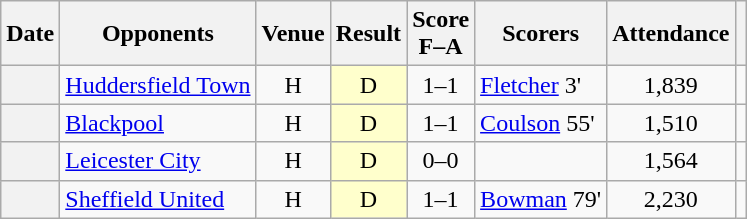<table class="wikitable plainrowheaders sortable" style="text-align:center">
<tr>
<th scope=col>Date</th>
<th scope=col>Opponents</th>
<th scope=col>Venue</th>
<th scope=col>Result</th>
<th scope=col>Score<br>F–A</th>
<th scope=col class=unsortable>Scorers</th>
<th scope=col>Attendance</th>
<th scope=col class=unsortable></th>
</tr>
<tr>
<th scope=row></th>
<td align=left><a href='#'>Huddersfield Town</a></td>
<td>H</td>
<td style=background-color:#FFFFCC>D</td>
<td>1–1</td>
<td align=left><a href='#'>Fletcher</a> 3'</td>
<td>1,839</td>
<td></td>
</tr>
<tr>
<th scope=row></th>
<td align=left><a href='#'>Blackpool</a></td>
<td>H</td>
<td style=background-color:#FFFFCC>D</td>
<td>1–1</td>
<td align=left><a href='#'>Coulson</a> 55'</td>
<td>1,510</td>
<td></td>
</tr>
<tr>
<th scope=row></th>
<td align=left><a href='#'>Leicester City</a></td>
<td>H</td>
<td style=background-color:#FFFFCC>D</td>
<td>0–0</td>
<td align=left></td>
<td>1,564</td>
<td></td>
</tr>
<tr>
<th scope=row></th>
<td align=left><a href='#'>Sheffield United</a></td>
<td>H</td>
<td style=background-color:#FFFFCC>D</td>
<td>1–1</td>
<td align=left><a href='#'>Bowman</a> 79'</td>
<td>2,230</td>
<td></td>
</tr>
</table>
